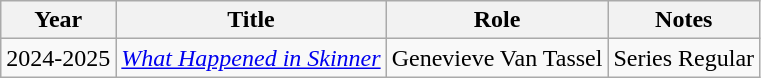<table class="wikitable sortable">
<tr>
<th>Year</th>
<th>Title</th>
<th>Role</th>
<th class="unsortable">Notes</th>
</tr>
<tr>
<td>2024-2025</td>
<td><a href='#'><em>What Happened in Skinner</em></a></td>
<td>Genevieve Van Tassel</td>
<td>Series Regular</td>
</tr>
</table>
